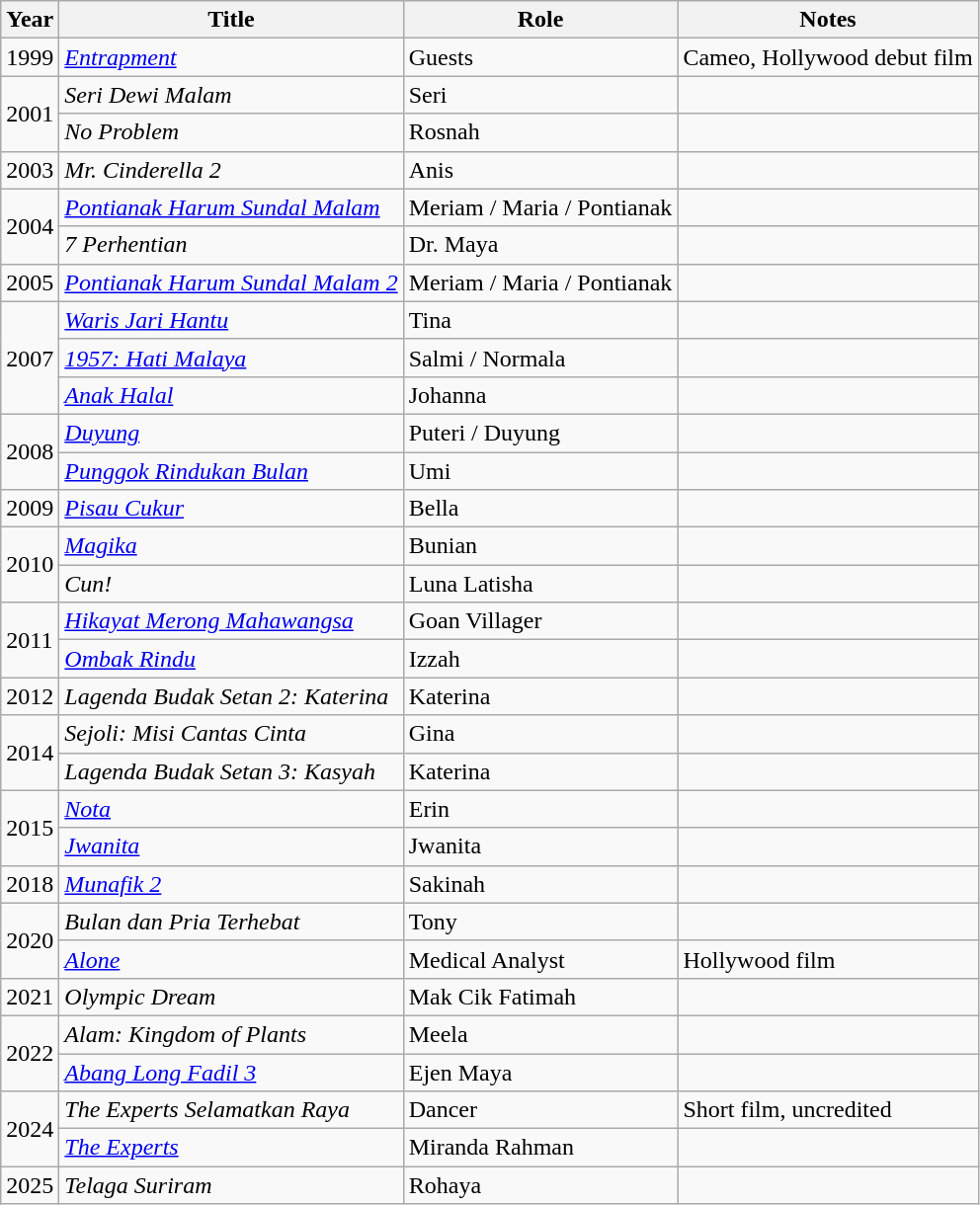<table class="wikitable">
<tr>
<th>Year</th>
<th>Title</th>
<th>Role</th>
<th>Notes</th>
</tr>
<tr>
<td>1999</td>
<td><em><a href='#'>Entrapment</a></em></td>
<td>Guests</td>
<td>Cameo, Hollywood debut film</td>
</tr>
<tr>
<td rowspan="2">2001</td>
<td><em>Seri Dewi Malam</em></td>
<td>Seri</td>
<td></td>
</tr>
<tr>
<td><em>No Problem</em></td>
<td>Rosnah</td>
<td></td>
</tr>
<tr>
<td>2003</td>
<td><em>Mr. Cinderella 2</em></td>
<td>Anis</td>
<td></td>
</tr>
<tr>
<td rowspan="2">2004</td>
<td><em><a href='#'>Pontianak Harum Sundal Malam</a></em></td>
<td>Meriam / Maria / Pontianak</td>
<td></td>
</tr>
<tr>
<td><em>7 Perhentian</em></td>
<td>Dr. Maya</td>
<td></td>
</tr>
<tr>
<td>2005</td>
<td><em><a href='#'>Pontianak Harum Sundal Malam 2</a></em></td>
<td>Meriam / Maria / Pontianak</td>
<td></td>
</tr>
<tr>
<td rowspan="3">2007</td>
<td><em><a href='#'>Waris Jari Hantu</a></em></td>
<td>Tina</td>
<td></td>
</tr>
<tr>
<td><em><a href='#'>1957: Hati Malaya</a></em></td>
<td>Salmi / Normala</td>
<td></td>
</tr>
<tr>
<td><em><a href='#'>Anak Halal</a></em></td>
<td>Johanna</td>
<td></td>
</tr>
<tr>
<td rowspan="2">2008</td>
<td><em><a href='#'>Duyung</a></em></td>
<td>Puteri / Duyung</td>
<td></td>
</tr>
<tr>
<td><em><a href='#'>Punggok Rindukan Bulan</a></em></td>
<td>Umi</td>
<td></td>
</tr>
<tr>
<td>2009</td>
<td><em><a href='#'>Pisau Cukur</a></em></td>
<td>Bella</td>
<td></td>
</tr>
<tr>
<td rowspan="2">2010</td>
<td><em><a href='#'>Magika</a></em></td>
<td>Bunian</td>
<td></td>
</tr>
<tr>
<td><em>Cun!</em></td>
<td>Luna Latisha</td>
<td></td>
</tr>
<tr>
<td rowspan="2">2011</td>
<td><em><a href='#'>Hikayat Merong Mahawangsa</a></em></td>
<td>Goan Villager</td>
<td></td>
</tr>
<tr>
<td><em><a href='#'>Ombak Rindu</a></em></td>
<td>Izzah</td>
<td></td>
</tr>
<tr>
<td>2012</td>
<td><em>Lagenda Budak Setan 2: Katerina</em></td>
<td>Katerina</td>
<td></td>
</tr>
<tr>
<td rowspan="2">2014</td>
<td><em>Sejoli: Misi Cantas Cinta</em></td>
<td>Gina</td>
<td></td>
</tr>
<tr>
<td><em>Lagenda Budak Setan 3: Kasyah</em></td>
<td>Katerina</td>
<td></td>
</tr>
<tr>
<td rowspan="2">2015</td>
<td><em><a href='#'>Nota</a></em></td>
<td>Erin</td>
<td></td>
</tr>
<tr>
<td><em><a href='#'>Jwanita</a></em></td>
<td>Jwanita</td>
<td></td>
</tr>
<tr>
<td>2018</td>
<td><em><a href='#'>Munafik 2</a></em></td>
<td>Sakinah</td>
<td></td>
</tr>
<tr>
<td rowspan="2">2020</td>
<td><em>Bulan dan Pria Terhebat</em></td>
<td>Tony</td>
<td></td>
</tr>
<tr>
<td><em><a href='#'>Alone</a></em></td>
<td>Medical Analyst</td>
<td>Hollywood film</td>
</tr>
<tr>
<td>2021</td>
<td><em>Olympic Dream</em></td>
<td>Mak Cik Fatimah</td>
<td></td>
</tr>
<tr>
<td rowspan="2">2022</td>
<td><em>Alam: Kingdom of Plants</em></td>
<td>Meela</td>
<td></td>
</tr>
<tr>
<td><em><a href='#'>Abang Long Fadil 3</a></em></td>
<td>Ejen Maya</td>
<td></td>
</tr>
<tr>
<td rowspan="2">2024</td>
<td><em>The Experts Selamatkan Raya</em></td>
<td>Dancer</td>
<td>Short film, uncredited</td>
</tr>
<tr>
<td><em><a href='#'>The Experts</a></em></td>
<td>Miranda Rahman</td>
<td></td>
</tr>
<tr>
<td>2025</td>
<td><em>Telaga Suriram</em></td>
<td>Rohaya</td>
<td></td>
</tr>
</table>
